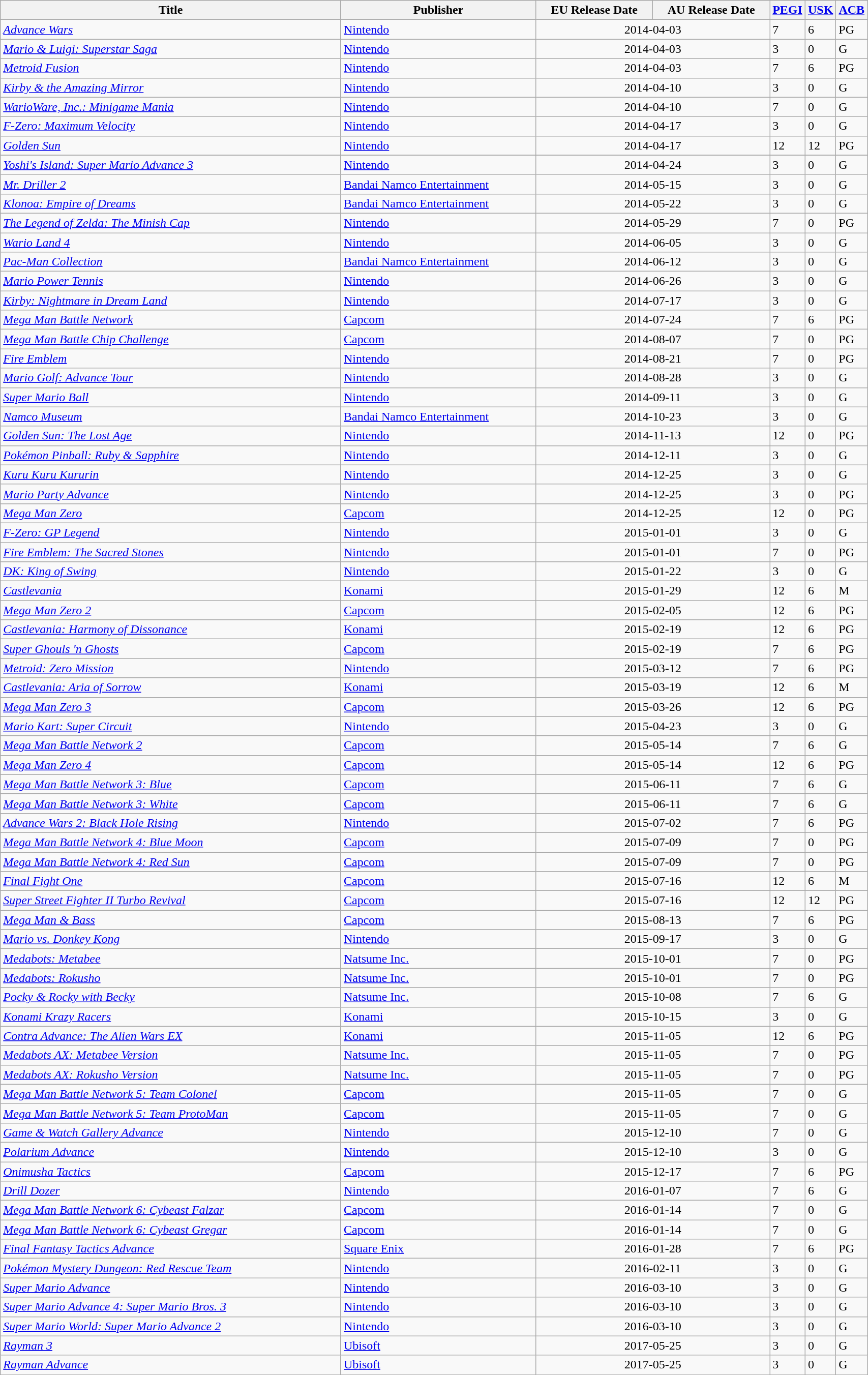<table class="wikitable sortable" style="width:90%">
<tr>
<th width="45%">Title</th>
<th width="25%">Publisher</th>
<th width="15%">EU Release Date</th>
<th width="15%">AU Release Date</th>
<th width="5%"><a href='#'>PEGI</a></th>
<th width="5%"><a href='#'>USK</a></th>
<th width="5%"><a href='#'>ACB</a></th>
</tr>
<tr>
<td><em><a href='#'>Advance Wars</a></em></td>
<td><a href='#'>Nintendo</a></td>
<td colspan="2" align="center">2014-04-03</td>
<td>7</td>
<td>6</td>
<td>PG</td>
</tr>
<tr>
<td><em><a href='#'>Mario & Luigi: Superstar Saga</a></em></td>
<td><a href='#'>Nintendo</a></td>
<td colspan="2" align="center">2014-04-03</td>
<td>3</td>
<td>0</td>
<td>G</td>
</tr>
<tr>
<td><em><a href='#'>Metroid Fusion</a></em></td>
<td><a href='#'>Nintendo</a></td>
<td colspan="2" align="center">2014-04-03</td>
<td>7</td>
<td>6</td>
<td>PG</td>
</tr>
<tr>
<td><em><a href='#'>Kirby & the Amazing Mirror</a></em></td>
<td><a href='#'>Nintendo</a></td>
<td colspan="2" align="center">2014-04-10</td>
<td>3</td>
<td>0</td>
<td>G</td>
</tr>
<tr>
<td><em><a href='#'>WarioWare, Inc.: Minigame Mania</a></em></td>
<td><a href='#'>Nintendo</a></td>
<td colspan="2" align="center">2014-04-10</td>
<td>7</td>
<td>0</td>
<td>G</td>
</tr>
<tr>
<td><em><a href='#'>F-Zero: Maximum Velocity</a></em></td>
<td><a href='#'>Nintendo</a></td>
<td colspan="2" align="center">2014-04-17</td>
<td>3</td>
<td>0</td>
<td>G</td>
</tr>
<tr>
<td><em><a href='#'>Golden Sun</a></em></td>
<td><a href='#'>Nintendo</a></td>
<td colspan="2" align="center">2014-04-17</td>
<td>12</td>
<td>12</td>
<td>PG</td>
</tr>
<tr>
</tr>
<tr>
<td><em><a href='#'>Yoshi's Island: Super Mario Advance 3</a></em></td>
<td><a href='#'>Nintendo</a></td>
<td colspan="2" align="center">2014-04-24</td>
<td>3</td>
<td>0</td>
<td>G</td>
</tr>
<tr>
<td><em><a href='#'>Mr. Driller 2</a></em></td>
<td><a href='#'>Bandai Namco Entertainment</a></td>
<td colspan="2" align="center">2014-05-15</td>
<td>3</td>
<td>0</td>
<td>G</td>
</tr>
<tr>
<td><em><a href='#'>Klonoa: Empire of Dreams</a></em></td>
<td><a href='#'>Bandai Namco Entertainment</a></td>
<td colspan="2" align="center">2014-05-22</td>
<td>3</td>
<td>0</td>
<td>G</td>
</tr>
<tr>
<td><em><a href='#'>The Legend of Zelda: The Minish Cap</a></em></td>
<td><a href='#'>Nintendo</a></td>
<td colspan="2" align="center">2014-05-29</td>
<td>7</td>
<td>0</td>
<td>PG</td>
</tr>
<tr>
<td><em><a href='#'>Wario Land 4</a></em></td>
<td><a href='#'>Nintendo</a></td>
<td colspan="2" align="center">2014-06-05</td>
<td>3</td>
<td>0</td>
<td>G</td>
</tr>
<tr>
<td><em><a href='#'>Pac-Man Collection</a></em></td>
<td><a href='#'>Bandai Namco Entertainment</a></td>
<td colspan="2" align="center">2014-06-12</td>
<td>3</td>
<td>0</td>
<td>G</td>
</tr>
<tr>
<td><em><a href='#'>Mario Power Tennis</a></em></td>
<td><a href='#'>Nintendo</a></td>
<td colspan="2" align="center">2014-06-26</td>
<td>3</td>
<td>0</td>
<td>G</td>
</tr>
<tr>
<td><em><a href='#'>Kirby: Nightmare in Dream Land</a></em></td>
<td><a href='#'>Nintendo</a></td>
<td colspan="2" align="center">2014-07-17</td>
<td>3</td>
<td>0</td>
<td>G</td>
</tr>
<tr>
<td><em><a href='#'>Mega Man Battle Network</a></em></td>
<td><a href='#'>Capcom</a></td>
<td colspan="2" align="center">2014-07-24</td>
<td>7</td>
<td>6</td>
<td>PG</td>
</tr>
<tr>
<td><em><a href='#'>Mega Man Battle Chip Challenge</a></em></td>
<td><a href='#'>Capcom</a></td>
<td colspan="2" align="center">2014-08-07</td>
<td>7</td>
<td>0</td>
<td>PG</td>
</tr>
<tr>
<td><em><a href='#'>Fire Emblem</a></em></td>
<td><a href='#'>Nintendo</a></td>
<td colspan="2" align="center">2014-08-21</td>
<td>7</td>
<td>0</td>
<td>PG</td>
</tr>
<tr>
<td><em><a href='#'>Mario Golf: Advance Tour</a></em></td>
<td><a href='#'>Nintendo</a></td>
<td colspan="2" align="center">2014-08-28</td>
<td>3</td>
<td>0</td>
<td>G</td>
</tr>
<tr>
<td><em><a href='#'>Super Mario Ball</a></em></td>
<td><a href='#'>Nintendo</a></td>
<td colspan="2" align="center">2014-09-11</td>
<td>3</td>
<td>0</td>
<td>G</td>
</tr>
<tr>
<td><em><a href='#'>Namco Museum</a></em></td>
<td><a href='#'>Bandai Namco Entertainment</a></td>
<td colspan="2" align="center">2014-10-23</td>
<td>3</td>
<td>0</td>
<td>G</td>
</tr>
<tr>
<td><em><a href='#'>Golden Sun: The Lost Age</a></em></td>
<td><a href='#'>Nintendo</a></td>
<td colspan="2" align="center">2014-11-13</td>
<td>12</td>
<td>0</td>
<td>PG</td>
</tr>
<tr>
<td><em><a href='#'>Pokémon Pinball: Ruby & Sapphire</a></em></td>
<td><a href='#'>Nintendo</a></td>
<td colspan="2" align="center">2014-12-11</td>
<td>3</td>
<td>0</td>
<td>G</td>
</tr>
<tr>
<td><em><a href='#'>Kuru Kuru Kururin</a></em></td>
<td><a href='#'>Nintendo</a></td>
<td colspan="2" align="center">2014-12-25</td>
<td>3</td>
<td>0</td>
<td>G</td>
</tr>
<tr>
<td><em><a href='#'>Mario Party Advance</a></em></td>
<td><a href='#'>Nintendo</a></td>
<td colspan="2" align="center">2014-12-25</td>
<td>3</td>
<td>0</td>
<td>PG</td>
</tr>
<tr>
<td><em><a href='#'>Mega Man Zero</a></em></td>
<td><a href='#'>Capcom</a></td>
<td colspan="2" align="center">2014-12-25</td>
<td>12</td>
<td>0</td>
<td>PG</td>
</tr>
<tr>
<td><em><a href='#'>F-Zero: GP Legend</a></em></td>
<td><a href='#'>Nintendo</a></td>
<td colspan="2" align="center">2015-01-01</td>
<td>3</td>
<td>0</td>
<td>G</td>
</tr>
<tr>
<td><em><a href='#'>Fire Emblem: The Sacred Stones</a></em></td>
<td><a href='#'>Nintendo</a></td>
<td colspan="2" align="center">2015-01-01</td>
<td>7</td>
<td>0</td>
<td>PG</td>
</tr>
<tr>
<td><em><a href='#'>DK: King of Swing</a></em></td>
<td><a href='#'>Nintendo</a></td>
<td colspan="2" align="center">2015-01-22</td>
<td>3</td>
<td>0</td>
<td>G</td>
</tr>
<tr>
<td><em><a href='#'>Castlevania</a></em></td>
<td><a href='#'>Konami</a></td>
<td colspan="2" align="center">2015-01-29</td>
<td>12</td>
<td>6</td>
<td>M</td>
</tr>
<tr>
<td><em><a href='#'>Mega Man Zero 2</a></em></td>
<td><a href='#'>Capcom</a></td>
<td colspan="2" align="center">2015-02-05</td>
<td>12</td>
<td>6</td>
<td>PG</td>
</tr>
<tr>
<td><em><a href='#'>Castlevania: Harmony of Dissonance</a></em></td>
<td><a href='#'>Konami</a></td>
<td colspan="2" align="center">2015-02-19</td>
<td>12</td>
<td>6</td>
<td>PG</td>
</tr>
<tr>
<td><em><a href='#'>Super Ghouls 'n Ghosts</a></em></td>
<td><a href='#'>Capcom</a></td>
<td colspan="2" align="center">2015-02-19</td>
<td>7</td>
<td>6</td>
<td>PG</td>
</tr>
<tr>
<td><em><a href='#'>Metroid: Zero Mission</a></em></td>
<td><a href='#'>Nintendo</a></td>
<td colspan="2" align="center">2015-03-12</td>
<td>7</td>
<td>6</td>
<td>PG</td>
</tr>
<tr>
<td><em><a href='#'>Castlevania: Aria of Sorrow</a></em></td>
<td><a href='#'>Konami</a></td>
<td colspan="2" align="center">2015-03-19</td>
<td>12</td>
<td>6</td>
<td>M</td>
</tr>
<tr>
<td><em><a href='#'>Mega Man Zero 3</a></em></td>
<td><a href='#'>Capcom</a></td>
<td colspan="2" align="center">2015-03-26</td>
<td>12</td>
<td>6</td>
<td>PG</td>
</tr>
<tr>
<td><em><a href='#'>Mario Kart: Super Circuit</a></em></td>
<td><a href='#'>Nintendo</a></td>
<td colspan="2" style="text-align:center">2015-04-23</td>
<td>3</td>
<td>0</td>
<td>G</td>
</tr>
<tr>
<td><em><a href='#'>Mega Man Battle Network 2</a></em></td>
<td><a href='#'>Capcom</a></td>
<td colspan="2" align="center">2015-05-14</td>
<td>7</td>
<td>6</td>
<td>G</td>
</tr>
<tr>
<td><em><a href='#'>Mega Man Zero 4</a></em></td>
<td><a href='#'>Capcom</a></td>
<td colspan="2" align="center">2015-05-14</td>
<td>12</td>
<td>6</td>
<td>PG</td>
</tr>
<tr>
<td><em><a href='#'>Mega Man Battle Network 3: Blue</a></em></td>
<td><a href='#'>Capcom</a></td>
<td colspan="2" align="center">2015-06-11</td>
<td>7</td>
<td>6</td>
<td>G</td>
</tr>
<tr>
<td><em><a href='#'>Mega Man Battle Network 3: White</a></em></td>
<td><a href='#'>Capcom</a></td>
<td colspan="2" align="center">2015-06-11</td>
<td>7</td>
<td>6</td>
<td>G</td>
</tr>
<tr>
<td><em><a href='#'>Advance Wars 2: Black Hole Rising</a></em></td>
<td><a href='#'>Nintendo</a></td>
<td colspan="2" align="center ">2015-07-02</td>
<td>7</td>
<td>6</td>
<td>PG</td>
</tr>
<tr>
<td><em><a href='#'>Mega Man Battle Network 4: Blue Moon</a></em></td>
<td><a href='#'>Capcom</a></td>
<td colspan="2" align="center">2015-07-09</td>
<td>7</td>
<td>0</td>
<td>PG</td>
</tr>
<tr>
<td><em><a href='#'>Mega Man Battle Network 4: Red Sun</a></em></td>
<td><a href='#'>Capcom</a></td>
<td colspan="2" align="center">2015-07-09</td>
<td>7</td>
<td>0</td>
<td>PG</td>
</tr>
<tr>
<td><em><a href='#'>Final Fight One</a></em></td>
<td><a href='#'>Capcom</a></td>
<td colspan="2" align="center">2015-07-16</td>
<td>12</td>
<td>6</td>
<td>M</td>
</tr>
<tr>
<td><em><a href='#'>Super Street Fighter II Turbo Revival</a></em></td>
<td><a href='#'>Capcom</a></td>
<td colspan="2" align="center">2015-07-16</td>
<td>12</td>
<td>12</td>
<td>PG</td>
</tr>
<tr>
<td><em><a href='#'>Mega Man & Bass</a></em></td>
<td><a href='#'>Capcom</a></td>
<td colspan="2" align="center">2015-08-13</td>
<td>7</td>
<td>6</td>
<td>PG</td>
</tr>
<tr>
<td><em><a href='#'>Mario vs. Donkey Kong</a></em></td>
<td><a href='#'>Nintendo</a></td>
<td colspan="2" align="center">2015-09-17</td>
<td>3</td>
<td>0</td>
<td>G</td>
</tr>
<tr>
<td><em><a href='#'>Medabots: Metabee</a></em></td>
<td><a href='#'>Natsume Inc.</a></td>
<td colspan="2" align="center">2015-10-01</td>
<td>7</td>
<td>0</td>
<td>PG</td>
</tr>
<tr>
<td><em><a href='#'>Medabots: Rokusho</a></em></td>
<td><a href='#'>Natsume Inc.</a></td>
<td colspan="2" align="center">2015-10-01</td>
<td>7</td>
<td>0</td>
<td>PG</td>
</tr>
<tr>
<td><em><a href='#'>Pocky & Rocky with Becky</a></em></td>
<td><a href='#'>Natsume Inc.</a></td>
<td colspan="2" align="center">2015-10-08</td>
<td>7</td>
<td>6</td>
<td>G</td>
</tr>
<tr>
<td><em><a href='#'>Konami Krazy Racers</a></em></td>
<td><a href='#'>Konami</a></td>
<td colspan="2" align="center">2015-10-15</td>
<td>3</td>
<td>0</td>
<td>G</td>
</tr>
<tr>
<td><em><a href='#'>Contra Advance: The Alien Wars EX</a></em></td>
<td><a href='#'>Konami</a></td>
<td colspan="2" align="center">2015-11-05</td>
<td>12</td>
<td>6</td>
<td>PG</td>
</tr>
<tr>
<td><em><a href='#'>Medabots AX: Metabee Version</a></em></td>
<td><a href='#'>Natsume Inc.</a></td>
<td colspan="2" align="center">2015-11-05</td>
<td>7</td>
<td>0</td>
<td>PG</td>
</tr>
<tr>
<td><em><a href='#'>Medabots AX: Rokusho Version</a></em></td>
<td><a href='#'>Natsume Inc.</a></td>
<td colspan="2" align="center">2015-11-05</td>
<td>7</td>
<td>0</td>
<td>PG</td>
</tr>
<tr>
<td><em><a href='#'>Mega Man Battle Network 5: Team Colonel</a></em></td>
<td><a href='#'>Capcom</a></td>
<td colspan="2" align="center">2015-11-05</td>
<td>7</td>
<td>0</td>
<td>G</td>
</tr>
<tr>
<td><em><a href='#'>Mega Man Battle Network 5: Team ProtoMan</a></em></td>
<td><a href='#'>Capcom</a></td>
<td colspan="2" align="center">2015-11-05</td>
<td>7</td>
<td>0</td>
<td>G</td>
</tr>
<tr>
<td><em><a href='#'>Game & Watch Gallery Advance</a></em></td>
<td><a href='#'>Nintendo</a></td>
<td colspan="2" align="center">2015-12-10</td>
<td>7</td>
<td>0</td>
<td>G</td>
</tr>
<tr>
<td><em><a href='#'>Polarium Advance</a></em></td>
<td><a href='#'>Nintendo</a></td>
<td colspan="2" align="center">2015-12-10</td>
<td>3</td>
<td>0</td>
<td>G</td>
</tr>
<tr>
<td><em><a href='#'>Onimusha Tactics</a></em></td>
<td><a href='#'>Capcom</a></td>
<td colspan="2" align="center">2015-12-17</td>
<td>7</td>
<td>6</td>
<td>PG</td>
</tr>
<tr>
<td><em><a href='#'>Drill Dozer</a></em></td>
<td><a href='#'>Nintendo</a></td>
<td colspan="2" align="center">2016-01-07</td>
<td>7</td>
<td>6</td>
<td>G</td>
</tr>
<tr>
<td><em><a href='#'>Mega Man Battle Network 6: Cybeast Falzar</a></em></td>
<td><a href='#'>Capcom</a></td>
<td colspan="2" align="center">2016-01-14</td>
<td>7</td>
<td>0</td>
<td>G</td>
</tr>
<tr>
<td><em><a href='#'>Mega Man Battle Network 6: Cybeast Gregar</a></em></td>
<td><a href='#'>Capcom</a></td>
<td colspan="2" align="center">2016-01-14</td>
<td>7</td>
<td>0</td>
<td>G</td>
</tr>
<tr>
<td><em><a href='#'>Final Fantasy Tactics Advance</a></em></td>
<td><a href='#'>Square Enix</a></td>
<td colspan="2" align="center">2016-01-28</td>
<td>7</td>
<td>6</td>
<td>PG</td>
</tr>
<tr>
<td><em><a href='#'>Pokémon Mystery Dungeon: Red Rescue Team</a></em></td>
<td><a href='#'>Nintendo</a></td>
<td colspan="2" align="center">2016-02-11</td>
<td>3</td>
<td>0</td>
<td>G</td>
</tr>
<tr>
<td><em><a href='#'>Super Mario Advance</a></em></td>
<td><a href='#'>Nintendo</a></td>
<td colspan="2" align="center">2016-03-10</td>
<td>3</td>
<td>0</td>
<td>G</td>
</tr>
<tr>
<td><em><a href='#'>Super Mario Advance 4: Super Mario Bros. 3</a></em></td>
<td><a href='#'>Nintendo</a></td>
<td colspan="2" align="center">2016-03-10</td>
<td>3</td>
<td>0</td>
<td>G</td>
</tr>
<tr>
<td><em><a href='#'>Super Mario World: Super Mario Advance 2</a></em></td>
<td><a href='#'>Nintendo</a></td>
<td colspan="2" align="center">2016-03-10</td>
<td>3</td>
<td>0</td>
<td>G</td>
</tr>
<tr>
<td><em><a href='#'>Rayman 3</a></em></td>
<td><a href='#'>Ubisoft</a></td>
<td colspan="2" align="center">2017-05-25</td>
<td>3</td>
<td>0</td>
<td>G</td>
</tr>
<tr>
<td><em><a href='#'>Rayman Advance</a></em></td>
<td><a href='#'>Ubisoft</a></td>
<td colspan="2" align="center">2017-05-25</td>
<td>3</td>
<td>0</td>
<td>G</td>
</tr>
</table>
